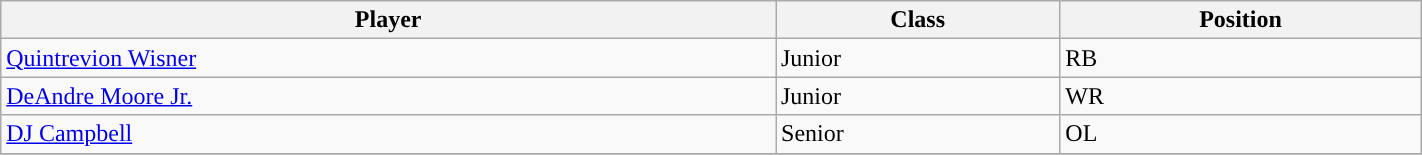<table class="wikitable" style="width:75%;">
<tr>
<th style="text-align:center; ">Player</th>
<th style="text-align:center; ">Class</th>
<th style="text-align:center; ">Position</th>
</tr>
<tr>
<td><a href='#'>Quintrevion Wisner</a></td>
<td>Junior</td>
<td>RB</td>
</tr>
<tr>
<td><a href='#'>DeAndre Moore Jr.</a></td>
<td>Junior</td>
<td>WR</td>
</tr>
<tr>
<td><a href='#'>DJ Campbell</a></td>
<td>Senior</td>
<td>OL</td>
</tr>
<tr>
</tr>
</table>
